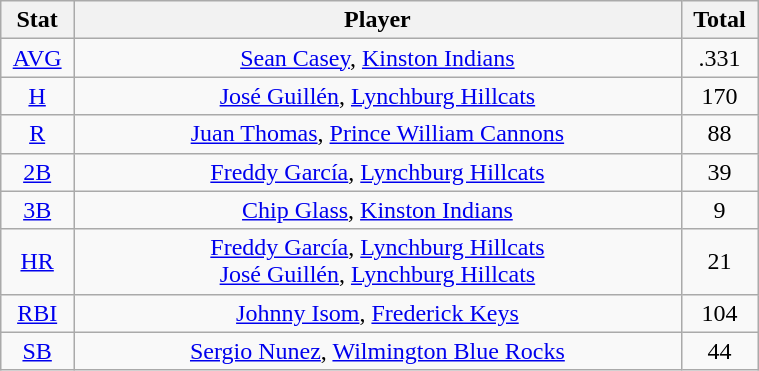<table class="wikitable" width="40%" style="text-align:center;">
<tr>
<th width="5%">Stat</th>
<th width="60%">Player</th>
<th width="5%">Total</th>
</tr>
<tr>
<td><a href='#'>AVG</a></td>
<td><a href='#'>Sean Casey</a>, <a href='#'>Kinston Indians</a></td>
<td>.331</td>
</tr>
<tr>
<td><a href='#'>H</a></td>
<td><a href='#'>José Guillén</a>, <a href='#'>Lynchburg Hillcats</a></td>
<td>170</td>
</tr>
<tr>
<td><a href='#'>R</a></td>
<td><a href='#'>Juan Thomas</a>, <a href='#'>Prince William Cannons</a></td>
<td>88</td>
</tr>
<tr>
<td><a href='#'>2B</a></td>
<td><a href='#'>Freddy García</a>, <a href='#'>Lynchburg Hillcats</a></td>
<td>39</td>
</tr>
<tr>
<td><a href='#'>3B</a></td>
<td><a href='#'>Chip Glass</a>, <a href='#'>Kinston Indians</a></td>
<td>9</td>
</tr>
<tr>
<td><a href='#'>HR</a></td>
<td><a href='#'>Freddy García</a>, <a href='#'>Lynchburg Hillcats</a> <br> <a href='#'>José Guillén</a>, <a href='#'>Lynchburg Hillcats</a></td>
<td>21</td>
</tr>
<tr>
<td><a href='#'>RBI</a></td>
<td><a href='#'>Johnny Isom</a>, <a href='#'>Frederick Keys</a></td>
<td>104</td>
</tr>
<tr>
<td><a href='#'>SB</a></td>
<td><a href='#'>Sergio Nunez</a>, <a href='#'>Wilmington Blue Rocks</a></td>
<td>44</td>
</tr>
</table>
